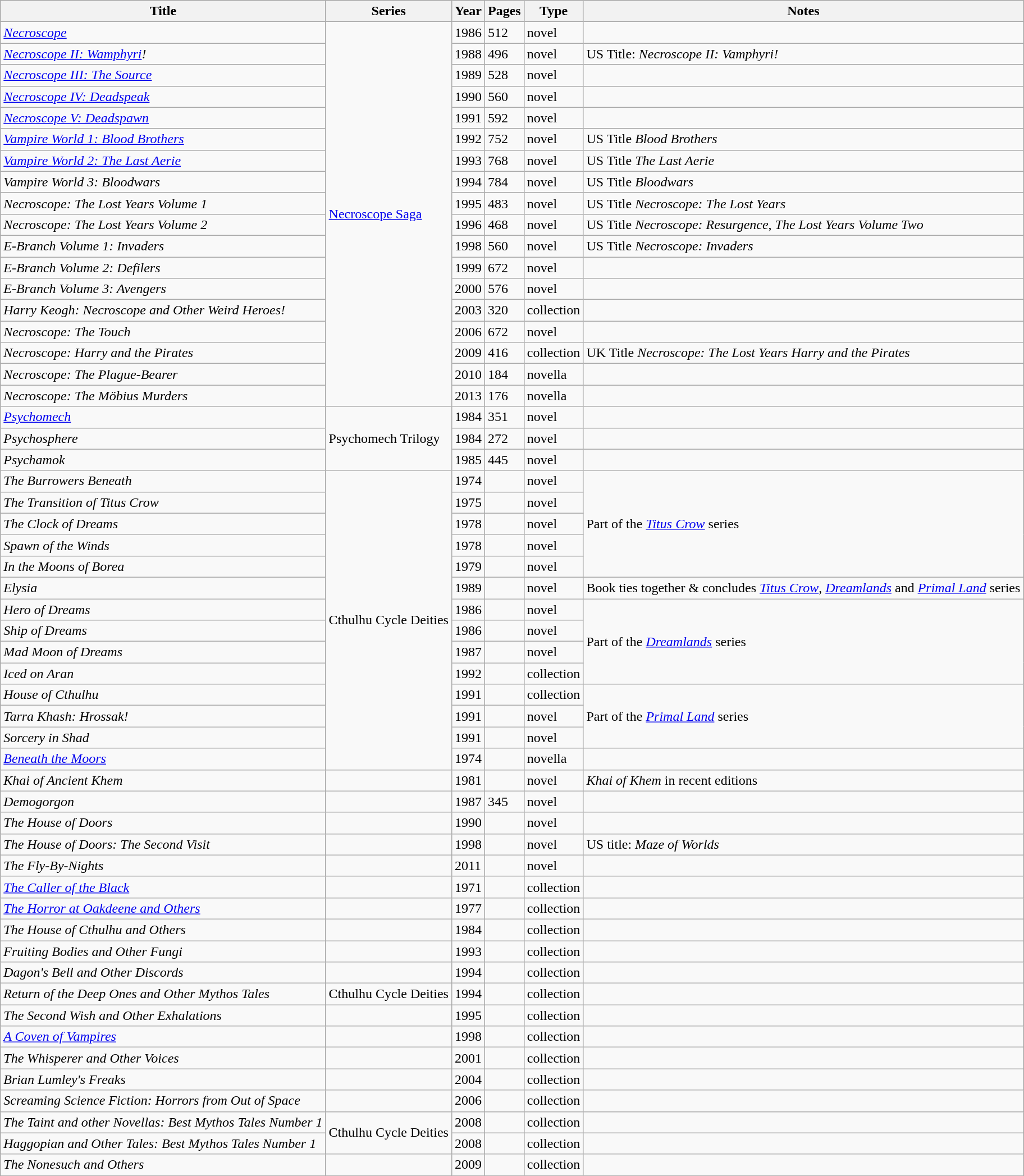<table class="wikitable sortable" align="center">
<tr>
<th>Title</th>
<th>Series</th>
<th>Year</th>
<th>Pages</th>
<th>Type</th>
<th>Notes</th>
</tr>
<tr>
<td><em><a href='#'>Necroscope</a></em></td>
<td rowspan=18><a href='#'>Necroscope Saga</a></td>
<td>1986</td>
<td>512</td>
<td>novel</td>
<td></td>
</tr>
<tr>
<td><em><a href='#'>Necroscope II: Wamphyri</a>!</em></td>
<td>1988</td>
<td>496</td>
<td>novel</td>
<td>US Title: <em>Necroscope II: Vamphyri!</em></td>
</tr>
<tr>
<td><em><a href='#'>Necroscope III: The Source</a></em></td>
<td>1989</td>
<td>528</td>
<td>novel</td>
<td></td>
</tr>
<tr>
<td><em><a href='#'>Necroscope IV: Deadspeak</a></em></td>
<td>1990</td>
<td>560</td>
<td>novel</td>
<td></td>
</tr>
<tr>
<td><em><a href='#'>Necroscope V: Deadspawn</a></em></td>
<td>1991</td>
<td>592</td>
<td>novel</td>
<td></td>
</tr>
<tr>
<td><em><a href='#'>Vampire World 1: Blood Brothers</a></em></td>
<td>1992</td>
<td>752</td>
<td>novel</td>
<td>US Title <em>Blood Brothers</em></td>
</tr>
<tr>
<td><em><a href='#'>Vampire World 2: The Last Aerie</a></em></td>
<td>1993</td>
<td>768</td>
<td>novel</td>
<td>US Title <em>The Last Aerie</em></td>
</tr>
<tr>
<td><em>Vampire World 3: Bloodwars</em></td>
<td>1994</td>
<td>784</td>
<td>novel</td>
<td>US Title <em>Bloodwars</em></td>
</tr>
<tr>
<td><em>Necroscope: The Lost Years Volume 1</em></td>
<td>1995</td>
<td>483</td>
<td>novel</td>
<td>US Title <em>Necroscope: The Lost Years</em></td>
</tr>
<tr>
<td><em>Necroscope: The Lost Years Volume 2</em></td>
<td>1996</td>
<td>468</td>
<td>novel</td>
<td>US Title <em>Necroscope: Resurgence, The Lost Years Volume Two</em></td>
</tr>
<tr>
<td><em>E-Branch Volume 1: Invaders</em></td>
<td>1998</td>
<td>560</td>
<td>novel</td>
<td>US Title <em>Necroscope: Invaders</em></td>
</tr>
<tr>
<td><em>E-Branch Volume 2: Defilers</em></td>
<td>1999</td>
<td>672</td>
<td>novel</td>
<td></td>
</tr>
<tr>
<td><em>E-Branch Volume 3: Avengers</em></td>
<td>2000</td>
<td>576</td>
<td>novel</td>
<td></td>
</tr>
<tr>
<td><em>Harry Keogh: Necroscope and Other Weird Heroes!</em></td>
<td>2003</td>
<td>320</td>
<td>collection</td>
<td></td>
</tr>
<tr>
<td><em>Necroscope: The Touch</em></td>
<td>2006</td>
<td>672</td>
<td>novel</td>
<td></td>
</tr>
<tr>
<td><em>Necroscope: Harry and the Pirates</em></td>
<td>2009</td>
<td>416</td>
<td>collection</td>
<td>UK Title <em>Necroscope: The Lost Years Harry and the Pirates</em></td>
</tr>
<tr>
<td><em>Necroscope: The Plague-Bearer</em></td>
<td>2010</td>
<td>184</td>
<td>novella</td>
<td></td>
</tr>
<tr>
<td><em> Necroscope: The Möbius Murders</em></td>
<td>2013</td>
<td>176</td>
<td>novella</td>
<td></td>
</tr>
<tr>
<td><em><a href='#'>Psychomech</a></em></td>
<td rowspan=3>Psychomech Trilogy</td>
<td>1984</td>
<td>351</td>
<td>novel</td>
<td></td>
</tr>
<tr>
<td><em>Psychosphere</em></td>
<td>1984</td>
<td>272</td>
<td>novel</td>
<td></td>
</tr>
<tr>
<td><em>Psychamok</em></td>
<td>1985</td>
<td>445</td>
<td>novel</td>
<td></td>
</tr>
<tr>
<td><em>The Burrowers Beneath</em></td>
<td rowspan=14>Cthulhu Cycle Deities</td>
<td>1974</td>
<td></td>
<td>novel</td>
<td rowspan=5>Part of the <em><a href='#'>Titus Crow</a></em> series</td>
</tr>
<tr>
<td><em>The Transition of Titus Crow</em></td>
<td>1975</td>
<td></td>
<td>novel</td>
</tr>
<tr>
<td><em>The Clock of Dreams</em></td>
<td>1978</td>
<td></td>
<td>novel</td>
</tr>
<tr>
<td><em>Spawn of the Winds</em></td>
<td>1978</td>
<td></td>
<td>novel</td>
</tr>
<tr>
<td><em>In the Moons of Borea</em></td>
<td>1979</td>
<td></td>
<td>novel</td>
</tr>
<tr>
<td><em>Elysia</em></td>
<td>1989</td>
<td></td>
<td>novel</td>
<td>Book ties together & concludes <em><a href='#'>Titus Crow</a></em>, <em><a href='#'>Dreamlands</a></em> and <em><a href='#'>Primal Land</a></em> series</td>
</tr>
<tr>
<td><em>Hero of Dreams</em></td>
<td>1986</td>
<td></td>
<td>novel</td>
<td rowspan=4>Part of the <em><a href='#'>Dreamlands</a></em> series</td>
</tr>
<tr>
<td><em>Ship of Dreams</em></td>
<td>1986</td>
<td></td>
<td>novel</td>
</tr>
<tr>
<td><em>Mad Moon of Dreams</em></td>
<td>1987</td>
<td></td>
<td>novel</td>
</tr>
<tr>
<td><em>Iced on Aran</em></td>
<td>1992</td>
<td></td>
<td>collection</td>
</tr>
<tr>
<td><em>House of Cthulhu</em></td>
<td>1991</td>
<td></td>
<td>collection</td>
<td rowspan=3>Part of the <em><a href='#'>Primal Land</a></em> series</td>
</tr>
<tr>
<td><em>Tarra Khash: Hrossak!</em></td>
<td>1991</td>
<td></td>
<td>novel</td>
</tr>
<tr>
<td><em>Sorcery in Shad</em></td>
<td>1991</td>
<td></td>
<td>novel</td>
</tr>
<tr>
<td><em><a href='#'>Beneath the Moors</a></em></td>
<td>1974</td>
<td></td>
<td>novella</td>
<td></td>
</tr>
<tr>
<td><em>Khai of Ancient Khem</em></td>
<td></td>
<td>1981</td>
<td></td>
<td>novel</td>
<td><em>Khai of Khem</em> in recent editions</td>
</tr>
<tr>
<td><em>Demogorgon</em></td>
<td></td>
<td>1987</td>
<td>345</td>
<td>novel</td>
<td></td>
</tr>
<tr>
<td><em>The House of Doors</em></td>
<td></td>
<td>1990</td>
<td></td>
<td>novel</td>
<td></td>
</tr>
<tr>
<td><em>The House of Doors: The Second Visit</em></td>
<td></td>
<td>1998</td>
<td></td>
<td>novel</td>
<td>US title: <em>Maze of Worlds</em></td>
</tr>
<tr>
<td><em>The Fly-By-Nights</em></td>
<td></td>
<td>2011</td>
<td></td>
<td>novel</td>
<td></td>
</tr>
<tr>
<td><em><a href='#'>The Caller of the Black</a></em></td>
<td></td>
<td>1971</td>
<td></td>
<td>collection</td>
<td></td>
</tr>
<tr>
<td><em><a href='#'>The Horror at Oakdeene and Others</a></em></td>
<td></td>
<td>1977</td>
<td></td>
<td>collection</td>
<td></td>
</tr>
<tr>
<td><em>The House of Cthulhu and Others</em></td>
<td></td>
<td>1984</td>
<td></td>
<td>collection</td>
<td></td>
</tr>
<tr>
<td><em>Fruiting Bodies and Other Fungi</em></td>
<td></td>
<td>1993</td>
<td></td>
<td>collection</td>
<td></td>
</tr>
<tr>
<td><em>Dagon's Bell and Other Discords</em></td>
<td></td>
<td>1994</td>
<td></td>
<td>collection</td>
<td></td>
</tr>
<tr>
<td><em>Return of the Deep Ones and Other Mythos Tales</em></td>
<td>Cthulhu Cycle Deities</td>
<td>1994</td>
<td></td>
<td>collection</td>
<td></td>
</tr>
<tr>
<td><em>The Second Wish and Other Exhalations</em></td>
<td></td>
<td>1995</td>
<td></td>
<td>collection</td>
<td></td>
</tr>
<tr>
<td><em><a href='#'>A Coven of Vampires</a></em></td>
<td></td>
<td>1998</td>
<td></td>
<td>collection</td>
<td></td>
</tr>
<tr>
<td><em>The Whisperer and Other Voices</em></td>
<td></td>
<td>2001</td>
<td></td>
<td>collection</td>
<td></td>
</tr>
<tr>
<td><em>Brian Lumley's Freaks</em></td>
<td></td>
<td>2004</td>
<td></td>
<td>collection</td>
<td></td>
</tr>
<tr>
<td><em>Screaming Science Fiction: Horrors from Out of Space</em></td>
<td></td>
<td>2006</td>
<td></td>
<td>collection</td>
<td></td>
</tr>
<tr>
<td><em>The Taint and other Novellas: Best Mythos Tales Number 1</em></td>
<td rowspan=2>Cthulhu Cycle Deities</td>
<td>2008</td>
<td></td>
<td>collection</td>
<td></td>
</tr>
<tr>
<td><em>Haggopian and Other Tales: Best Mythos Tales Number 1</em></td>
<td>2008</td>
<td></td>
<td>collection</td>
<td></td>
</tr>
<tr>
<td><em>The Nonesuch and Others</em></td>
<td></td>
<td>2009</td>
<td></td>
<td>collection</td>
<td></td>
</tr>
</table>
